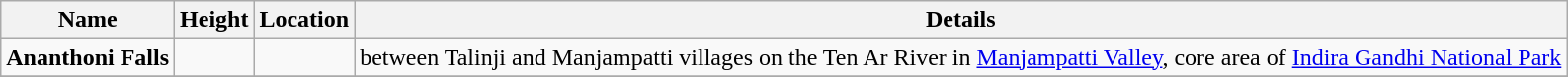<table class="wikitable sortable">
<tr>
<th>Name</th>
<th>Height</th>
<th>Location</th>
<th class="unsortable">Details</th>
</tr>
<tr>
<td><strong>Ananthoni Falls</strong></td>
<td></td>
<td></td>
<td>between Talinji and Manjampatti villages on the Ten Ar River in <a href='#'>Manjampatti Valley</a>, core area of <a href='#'>Indira Gandhi National Park</a></td>
</tr>
<tr>
</tr>
</table>
